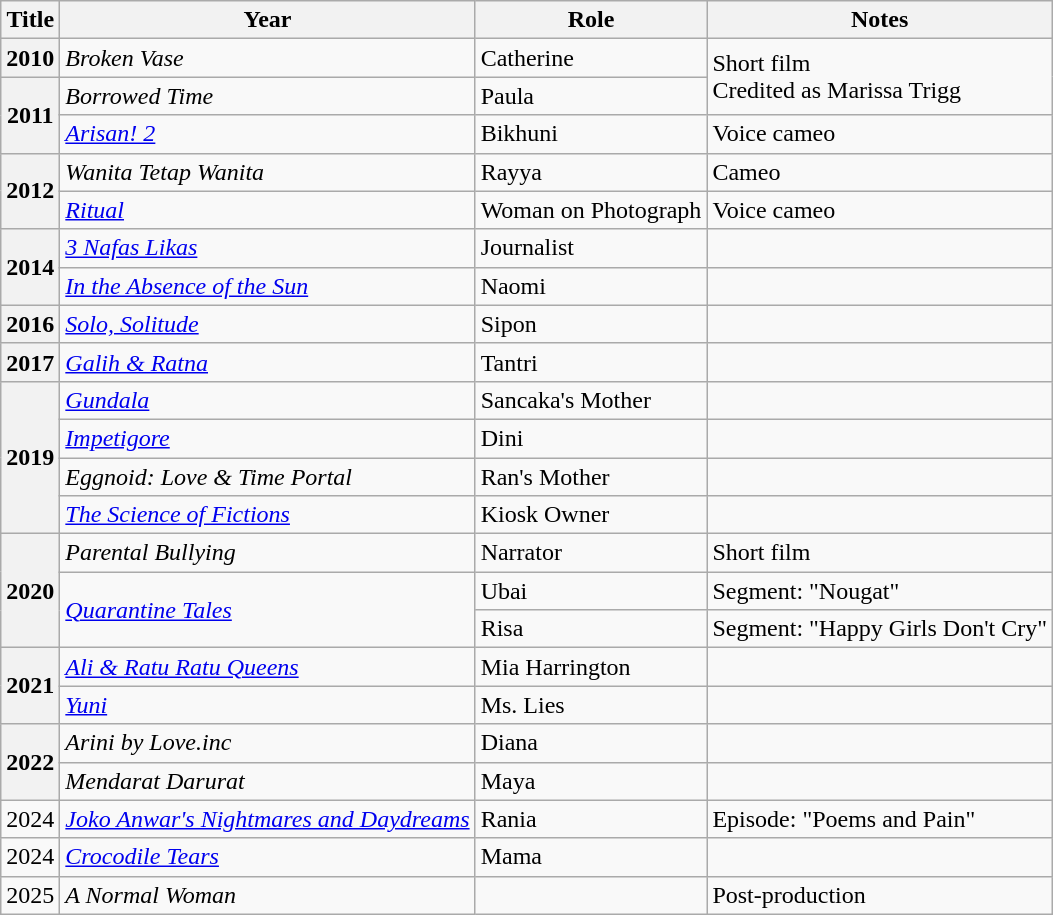<table class="wikitable sortable plainrowheaders">
<tr>
<th scope="col">Title</th>
<th>Year</th>
<th scope="col">Role</th>
<th>Notes</th>
</tr>
<tr>
<th>2010</th>
<td><em>Broken Vase</em></td>
<td>Catherine</td>
<td rowspan="2">Short film<br>Credited as Marissa Trigg</td>
</tr>
<tr>
<th rowspan="2">2011</th>
<td><em>Borrowed Time</em></td>
<td>Paula</td>
</tr>
<tr>
<td><em><a href='#'>Arisan! 2</a></em></td>
<td>Bikhuni</td>
<td>Voice cameo</td>
</tr>
<tr>
<th rowspan="2">2012</th>
<td><em>Wanita Tetap Wanita</em></td>
<td>Rayya</td>
<td>Cameo</td>
</tr>
<tr>
<td><em><a href='#'>Ritual</a></em></td>
<td>Woman on Photograph</td>
<td>Voice cameo</td>
</tr>
<tr>
<th rowspan="2">2014</th>
<td><em><a href='#'>3 Nafas Likas</a></em></td>
<td>Journalist</td>
<td></td>
</tr>
<tr>
<td><em><a href='#'>In the Absence of the Sun</a></em></td>
<td>Naomi</td>
<td></td>
</tr>
<tr>
<th>2016</th>
<td><em><a href='#'>Solo, Solitude</a></em></td>
<td>Sipon</td>
<td></td>
</tr>
<tr>
<th>2017</th>
<td><em><a href='#'>Galih & Ratna</a></em></td>
<td>Tantri</td>
<td></td>
</tr>
<tr>
<th rowspan="4">2019</th>
<td><a href='#'><em>Gundala</em></a></td>
<td>Sancaka's Mother</td>
<td></td>
</tr>
<tr>
<td><em><a href='#'>Impetigore</a></em></td>
<td>Dini</td>
<td></td>
</tr>
<tr>
<td><em>Eggnoid: Love & Time Portal</em></td>
<td>Ran's Mother</td>
<td></td>
</tr>
<tr>
<td><em><a href='#'>The Science of Fictions</a></em></td>
<td>Kiosk Owner</td>
<td></td>
</tr>
<tr>
<th rowspan="3">2020</th>
<td><em>Parental Bullying</em></td>
<td>Narrator</td>
<td>Short film</td>
</tr>
<tr>
<td rowspan="2"><em><a href='#'>Quarantine Tales</a></em></td>
<td>Ubai</td>
<td>Segment: "Nougat"</td>
</tr>
<tr>
<td>Risa</td>
<td>Segment: "Happy Girls Don't Cry"</td>
</tr>
<tr>
<th rowspan="2">2021</th>
<td><em><a href='#'>Ali & Ratu Ratu Queens</a></em></td>
<td>Mia Harrington</td>
<td></td>
</tr>
<tr>
<td><em><a href='#'>Yuni</a></em></td>
<td>Ms. Lies</td>
<td></td>
</tr>
<tr>
<th rowspan="2">2022</th>
<td><em>Arini by Love.inc</em></td>
<td>Diana</td>
<td></td>
</tr>
<tr>
<td><em>Mendarat Darurat</em></td>
<td>Maya</td>
<td></td>
</tr>
<tr>
<td>2024</td>
<td><em><a href='#'>Joko Anwar's Nightmares and Daydreams</a></em></td>
<td>Rania</td>
<td>Episode: "Poems and Pain"</td>
</tr>
<tr>
<td>2024</td>
<td><em><a href='#'>Crocodile Tears</a></em></td>
<td>Mama</td>
<td></td>
</tr>
<tr>
<td>2025</td>
<td><em>A Normal Woman</em></td>
<td></td>
<td>Post-production</td>
</tr>
</table>
